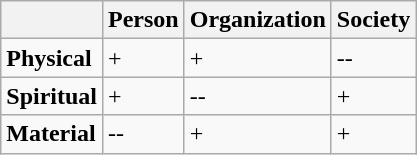<table class="wikitable">
<tr>
<th></th>
<th>Person</th>
<th>Organization</th>
<th>Society</th>
</tr>
<tr>
<td><strong>Physical</strong></td>
<td>+</td>
<td>+</td>
<td>--</td>
</tr>
<tr>
<td><strong>Spiritual</strong></td>
<td>+</td>
<td>--</td>
<td>+</td>
</tr>
<tr>
<td><strong>Material</strong></td>
<td>--</td>
<td>+</td>
<td>+</td>
</tr>
</table>
